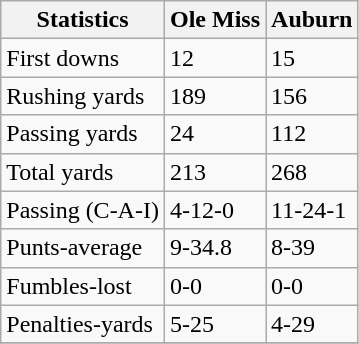<table class="wikitable">
<tr>
<th>Statistics</th>
<th>Ole Miss</th>
<th>Auburn</th>
</tr>
<tr>
<td>First downs</td>
<td>12</td>
<td>15</td>
</tr>
<tr>
<td>Rushing yards</td>
<td>189</td>
<td>156</td>
</tr>
<tr>
<td>Passing yards</td>
<td>24</td>
<td>112</td>
</tr>
<tr>
<td>Total yards</td>
<td>213</td>
<td>268</td>
</tr>
<tr>
<td>Passing (C-A-I)</td>
<td>4-12-0</td>
<td>11-24-1</td>
</tr>
<tr>
<td>Punts-average</td>
<td>9-34.8</td>
<td>8-39</td>
</tr>
<tr>
<td>Fumbles-lost</td>
<td>0-0</td>
<td>0-0</td>
</tr>
<tr>
<td>Penalties-yards</td>
<td>5-25</td>
<td>4-29</td>
</tr>
<tr>
</tr>
</table>
